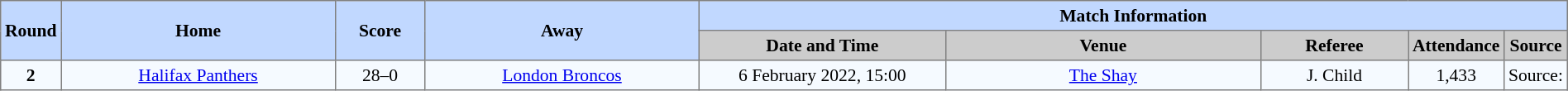<table border=1 style="border-collapse:collapse; font-size:90%; text-align:center;" cellpadding=3 cellspacing=0 width=100%>
<tr style="background:#c1d8ff;">
<th scope="col" rowspan=2 width=1%>Round</th>
<th scope="col" rowspan=2 width=19%>Home</th>
<th scope="col" rowspan=2 width=6%>Score</th>
<th scope="col" rowspan=2 width=19%>Away</th>
<th colspan=5>Match Information</th>
</tr>
<tr style="background:#cccccc;">
<th scope="col" width=17%>Date and Time</th>
<th scope="col" width=22%>Venue</th>
<th scope="col" width=10%>Referee</th>
<th scope="col" width=7%>Attendance</th>
<th scope="col" width=7%>Source</th>
</tr>
<tr style="background:#f5faff;">
<td><strong>2</strong></td>
<td> <a href='#'>Halifax Panthers</a></td>
<td>28–0</td>
<td> <a href='#'>London Broncos</a></td>
<td>6 February 2022, 15:00</td>
<td><a href='#'>The Shay</a></td>
<td>J. Child</td>
<td>1,433</td>
<td>Source:</td>
</tr>
</table>
